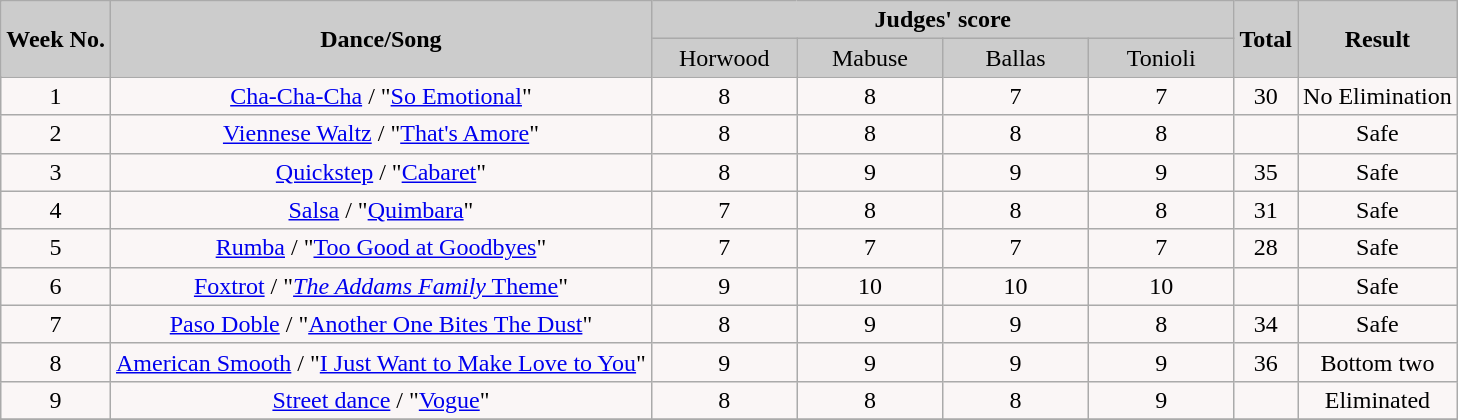<table class="wikitable collapsible collapsed">
<tr>
<td rowspan="2" style="background:#CCCCCC;" align="Center"><strong>Week No.</strong></td>
<td rowspan="2" style="background:#CCCCCC;" align="Center"><strong>Dance/Song</strong></td>
<td colspan="4" style="background:#CCCCCC;" align="Center"><strong>Judges' score</strong></td>
<td rowspan="2" style="background:#CCCCCC;" align="Center"><strong>Total</strong></td>
<td rowspan="2" style="background:#CCCCCC;" align="Center"><strong>Result</strong></td>
</tr>
<tr>
<td style="background:#CCCCCC;" width="10%" align="center">Horwood</td>
<td style="background:#CCCCCC;" width="10%" align="center">Mabuse</td>
<td style="background:#CCCCCC;" width="10%" align="center">Ballas</td>
<td style="background:#CCCCCC;" width="10%" align="center">Tonioli</td>
</tr>
<tr>
<td style="text-align:center; background:#faf6f6;">1</td>
<td style="text-align:center; background:#faf6f6;"><a href='#'>Cha-Cha-Cha</a> / "<a href='#'>So Emotional</a>"</td>
<td style="text-align:center; background:#faf6f6;">8</td>
<td style="text-align:center; background:#faf6f6;">8</td>
<td style="text-align:center; background:#faf6f6;">7</td>
<td style="text-align:center; background:#faf6f6;">7</td>
<td style="text-align:center; background:#faf6f6;">30</td>
<td style="text-align:center; background:#faf6f6;">No Elimination</td>
</tr>
<tr>
<td style="text-align:center; background:#faf6f6;">2</td>
<td style="text-align:center; background:#faf6f6;"><a href='#'>Viennese Waltz</a> / "<a href='#'>That's Amore</a>"</td>
<td style="text-align:center; background:#faf6f6;">8</td>
<td style="text-align:center; background:#faf6f6;">8</td>
<td style="text-align:center; background:#faf6f6;">8</td>
<td style="text-align:center; background:#faf6f6;">8</td>
<td style="text-align:center; background:#faf6f6;"></td>
<td style="text-align:center; background:#faf6f6;">Safe</td>
</tr>
<tr>
<td style="text-align:center; background:#faf6f6;">3</td>
<td style="text-align:center; background:#faf6f6;"><a href='#'>Quickstep</a> / "<a href='#'>Cabaret</a>"</td>
<td style="text-align:center; background:#faf6f6;">8</td>
<td style="text-align:center; background:#faf6f6;">9</td>
<td style="text-align:center; background:#faf6f6;">9</td>
<td style="text-align:center; background:#faf6f6;">9</td>
<td style="text-align:center; background:#faf6f6;">35</td>
<td style="text-align:center; background:#faf6f6;">Safe</td>
</tr>
<tr>
<td style="text-align:center; background:#faf6f6;">4</td>
<td style="text-align:center; background:#faf6f6;"><a href='#'>Salsa</a> / "<a href='#'>Quimbara</a>"</td>
<td style="text-align:center; background:#faf6f6;">7</td>
<td style="text-align:center; background:#faf6f6;">8</td>
<td style="text-align:center; background:#faf6f6;">8</td>
<td style="text-align:center; background:#faf6f6;">8</td>
<td style="text-align:center; background:#faf6f6;">31</td>
<td style="text-align:center; background:#faf6f6;">Safe</td>
</tr>
<tr>
<td style="text-align:center; background:#faf6f6;">5</td>
<td style="text-align:center; background:#faf6f6;"><a href='#'>Rumba</a> / "<a href='#'>Too Good at Goodbyes</a>"</td>
<td style="text-align:center; background:#faf6f6;">7</td>
<td style="text-align:center; background:#faf6f6;">7</td>
<td style="text-align:center; background:#faf6f6;">7</td>
<td style="text-align:center; background:#faf6f6;">7</td>
<td style="text-align:center; background:#faf6f6;">28</td>
<td style="text-align:center; background:#faf6f6;">Safe</td>
</tr>
<tr>
<td style="text-align:center; background:#faf6f6;">6</td>
<td style="text-align:center; background:#faf6f6;"><a href='#'>Foxtrot</a> / "<a href='#'><em>The Addams Family</em> Theme</a>"</td>
<td style="text-align:center; background:#faf6f6;">9</td>
<td style="text-align:center; background:#faf6f6;">10</td>
<td style="text-align:center; background:#faf6f6;">10</td>
<td style="text-align:center; background:#faf6f6;">10</td>
<td style="text-align:center; background:#faf6f6;"></td>
<td style="text-align:center; background:#faf6f6;">Safe</td>
</tr>
<tr>
<td style="text-align:center; background:#faf6f6;">7</td>
<td style="text-align:center; background:#faf6f6;"><a href='#'>Paso Doble</a> / "<a href='#'>Another One Bites The Dust</a>"</td>
<td style="text-align:center; background:#faf6f6;">8</td>
<td style="text-align:center; background:#faf6f6;">9</td>
<td style="text-align:center; background:#faf6f6;">9</td>
<td style="text-align:center; background:#faf6f6;">8</td>
<td style="text-align:center; background:#faf6f6;">34</td>
<td style="text-align:center; background:#faf6f6;">Safe</td>
</tr>
<tr>
<td style="text-align:center; background:#faf6f6;">8</td>
<td style="text-align:center; background:#faf6f6;"><a href='#'>American Smooth</a> / "<a href='#'>I Just Want to Make Love to You</a>"</td>
<td style="text-align:center; background:#faf6f6;">9</td>
<td style="text-align:center; background:#faf6f6;">9</td>
<td style="text-align:center; background:#faf6f6;">9</td>
<td style="text-align:center; background:#faf6f6;">9</td>
<td style="text-align:center; background:#faf6f6;">36</td>
<td style="text-align:center; background:#faf6f6;">Bottom two</td>
</tr>
<tr>
<td style="text-align:center; background:#faf6f6;">9</td>
<td style="text-align:center; background:#faf6f6;"><a href='#'>Street dance</a> / "<a href='#'>Vogue</a>"</td>
<td style="text-align:center; background:#faf6f6;">8</td>
<td style="text-align:center; background:#faf6f6;">8</td>
<td style="text-align:center; background:#faf6f6;">8</td>
<td style="text-align:center; background:#faf6f6;">9</td>
<td style="text-align:center; background:#faf6f6;"></td>
<td style="text-align:center; background:#faf6f6;">Eliminated</td>
</tr>
<tr>
</tr>
</table>
